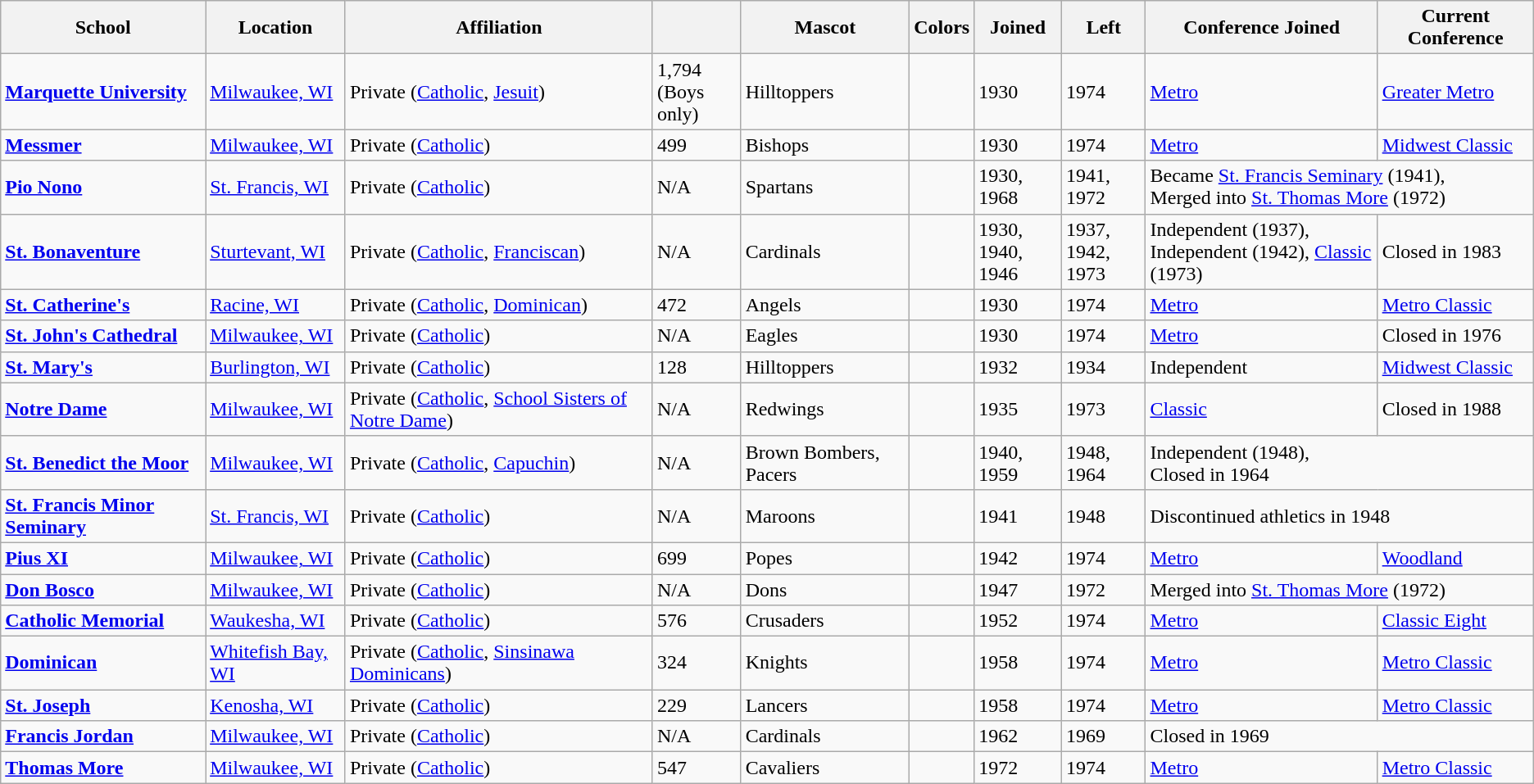<table class="wikitable sortable">
<tr>
<th>School</th>
<th>Location</th>
<th>Affiliation</th>
<th></th>
<th>Mascot</th>
<th>Colors</th>
<th>Joined</th>
<th>Left</th>
<th>Conference Joined</th>
<th>Current Conference</th>
</tr>
<tr>
<td><a href='#'><strong>Marquette University</strong></a></td>
<td><a href='#'>Milwaukee, WI</a></td>
<td>Private (<a href='#'>Catholic</a>, <a href='#'>Jesuit</a>)</td>
<td>1,794<br>(Boys only)</td>
<td>Hilltoppers</td>
<td> </td>
<td>1930</td>
<td>1974</td>
<td><a href='#'>Metro</a></td>
<td><a href='#'>Greater Metro</a></td>
</tr>
<tr>
<td><a href='#'><strong>Messmer</strong></a></td>
<td><a href='#'>Milwaukee, WI</a></td>
<td>Private (<a href='#'>Catholic</a>)</td>
<td>499</td>
<td>Bishops</td>
<td> </td>
<td>1930</td>
<td>1974</td>
<td><a href='#'>Metro</a></td>
<td><a href='#'>Midwest Classic</a></td>
</tr>
<tr>
<td><a href='#'><strong>Pio Nono</strong></a></td>
<td><a href='#'>St. Francis, WI</a></td>
<td>Private (<a href='#'>Catholic</a>)</td>
<td>N/A</td>
<td>Spartans</td>
<td> </td>
<td>1930,<br>1968</td>
<td>1941,<br>1972</td>
<td colspan="2">Became <a href='#'>St. Francis Seminary</a> (1941),<br>Merged into <a href='#'>St. Thomas More</a> (1972)</td>
</tr>
<tr>
<td><a href='#'><strong>St. Bonaventure</strong></a></td>
<td><a href='#'>Sturtevant, WI</a></td>
<td>Private (<a href='#'>Catholic</a>, <a href='#'>Franciscan</a>)</td>
<td>N/A</td>
<td>Cardinals</td>
<td> </td>
<td>1930,<br>1940,
1946</td>
<td>1937,<br>1942,
1973</td>
<td>Independent (1937),<br>Independent (1942),
<a href='#'>Classic</a> (1973)</td>
<td>Closed in 1983</td>
</tr>
<tr>
<td><a href='#'><strong>St. Catherine's</strong></a></td>
<td><a href='#'>Racine, WI</a></td>
<td>Private (<a href='#'>Catholic</a>, <a href='#'>Dominican</a>)</td>
<td>472</td>
<td>Angels</td>
<td>  </td>
<td>1930</td>
<td>1974</td>
<td><a href='#'>Metro</a></td>
<td><a href='#'>Metro Classic</a></td>
</tr>
<tr>
<td><a href='#'><strong>St. John's Cathedral</strong></a></td>
<td><a href='#'>Milwaukee, WI</a></td>
<td>Private (<a href='#'>Catholic</a>)</td>
<td>N/A</td>
<td>Eagles</td>
<td> </td>
<td>1930</td>
<td>1974</td>
<td><a href='#'>Metro</a></td>
<td>Closed in 1976</td>
</tr>
<tr>
<td><a href='#'><strong>St. Mary's</strong></a></td>
<td><a href='#'>Burlington, WI</a></td>
<td>Private (<a href='#'>Catholic</a>)</td>
<td>128</td>
<td>Hilltoppers</td>
<td> </td>
<td>1932</td>
<td>1934</td>
<td>Independent</td>
<td><a href='#'>Midwest Classic</a></td>
</tr>
<tr>
<td><a href='#'><strong>Notre Dame</strong></a></td>
<td><a href='#'>Milwaukee, WI</a></td>
<td>Private (<a href='#'>Catholic</a>, <a href='#'>School Sisters of Notre Dame</a>)</td>
<td>N/A</td>
<td>Redwings</td>
<td> </td>
<td>1935</td>
<td>1973</td>
<td><a href='#'>Classic</a></td>
<td>Closed in 1988</td>
</tr>
<tr>
<td><a href='#'><strong>St. Benedict the Moor</strong></a></td>
<td><a href='#'>Milwaukee, WI</a></td>
<td>Private (<a href='#'>Catholic</a>, <a href='#'>Capuchin</a>)</td>
<td>N/A</td>
<td>Brown Bombers, Pacers</td>
<td> </td>
<td>1940,<br>1959</td>
<td>1948,<br>1964</td>
<td colspan="2">Independent (1948),<br>Closed in 1964</td>
</tr>
<tr>
<td><a href='#'><strong>St. Francis Minor Seminary</strong></a></td>
<td><a href='#'>St. Francis, WI</a></td>
<td>Private (<a href='#'>Catholic</a>)</td>
<td>N/A</td>
<td>Maroons</td>
<td> </td>
<td>1941</td>
<td>1948</td>
<td colspan="2">Discontinued athletics in 1948</td>
</tr>
<tr>
<td><a href='#'><strong>Pius XI</strong></a></td>
<td><a href='#'>Milwaukee, WI</a></td>
<td>Private (<a href='#'>Catholic</a>)</td>
<td>699</td>
<td>Popes</td>
<td> </td>
<td>1942</td>
<td>1974</td>
<td><a href='#'>Metro</a></td>
<td><a href='#'>Woodland</a></td>
</tr>
<tr>
<td><a href='#'><strong>Don Bosco</strong></a></td>
<td><a href='#'>Milwaukee, WI</a></td>
<td>Private (<a href='#'>Catholic</a>)</td>
<td>N/A</td>
<td>Dons</td>
<td> </td>
<td>1947</td>
<td>1972</td>
<td colspan="2">Merged into <a href='#'>St. Thomas More</a> (1972)</td>
</tr>
<tr>
<td><a href='#'><strong>Catholic Memorial</strong></a></td>
<td><a href='#'>Waukesha, WI</a></td>
<td>Private (<a href='#'>Catholic</a>)</td>
<td>576</td>
<td>Crusaders</td>
<td> </td>
<td>1952</td>
<td>1974</td>
<td><a href='#'>Metro</a></td>
<td><a href='#'>Classic Eight</a></td>
</tr>
<tr>
<td><a href='#'><strong>Dominican</strong></a></td>
<td><a href='#'>Whitefish Bay, WI</a></td>
<td>Private (<a href='#'>Catholic</a>, <a href='#'>Sinsinawa Dominicans</a>)</td>
<td>324</td>
<td>Knights</td>
<td>  </td>
<td>1958</td>
<td>1974</td>
<td><a href='#'>Metro</a></td>
<td><a href='#'>Metro Classic</a></td>
</tr>
<tr>
<td><a href='#'><strong>St. Joseph</strong></a></td>
<td><a href='#'>Kenosha, WI</a></td>
<td>Private (<a href='#'>Catholic</a>)</td>
<td>229</td>
<td>Lancers</td>
<td> </td>
<td>1958</td>
<td>1974</td>
<td><a href='#'>Metro</a></td>
<td><a href='#'>Metro Classic</a></td>
</tr>
<tr>
<td><a href='#'><strong>Francis Jordan</strong></a></td>
<td><a href='#'>Milwaukee, WI</a></td>
<td>Private (<a href='#'>Catholic</a>)</td>
<td>N/A</td>
<td>Cardinals</td>
<td> </td>
<td>1962</td>
<td>1969</td>
<td colspan="2">Closed in 1969</td>
</tr>
<tr>
<td><a href='#'><strong>Thomas More</strong></a></td>
<td><a href='#'>Milwaukee, WI</a></td>
<td>Private (<a href='#'>Catholic</a>)</td>
<td>547</td>
<td>Cavaliers</td>
<td> </td>
<td>1972</td>
<td>1974</td>
<td><a href='#'>Metro</a></td>
<td><a href='#'>Metro Classic</a></td>
</tr>
</table>
